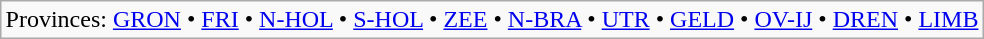<table class="wikitable" style="margin:auto;">
<tr>
<td>Provinces: <a href='#'>GRON</a> • <a href='#'>FRI</a> • <a href='#'>N-HOL</a> • <a href='#'>S-HOL</a> • <a href='#'>ZEE</a> • <a href='#'>N-BRA</a> • <a href='#'>UTR</a> • <a href='#'>GELD</a> • <a href='#'>OV-IJ</a> • <a href='#'>DREN</a> • <a href='#'>LIMB</a></td>
</tr>
</table>
